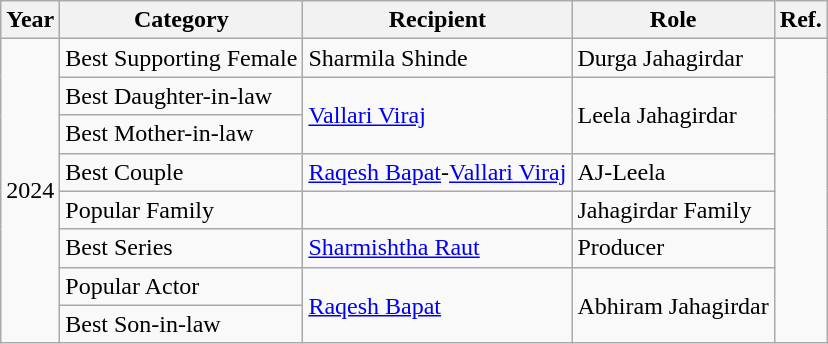<table class="wikitable">
<tr>
<th>Year</th>
<th>Category</th>
<th>Recipient</th>
<th>Role</th>
<th>Ref.</th>
</tr>
<tr>
<td rowspan="9">2024</td>
<td>Best Supporting Female</td>
<td>Sharmila Shinde</td>
<td>Durga Jahagirdar</td>
<td rowspan="9"></td>
</tr>
<tr>
<td>Best Daughter-in-law</td>
<td rowspan="2"><a href='#'>Vallari Viraj</a></td>
<td rowspan="2">Leela Jahagirdar</td>
</tr>
<tr>
<td>Best Mother-in-law</td>
</tr>
<tr>
<td>Best Couple</td>
<td><a href='#'>Raqesh Bapat</a>-<a href='#'>Vallari Viraj</a></td>
<td>AJ-Leela</td>
</tr>
<tr>
<td>Popular Family</td>
<td></td>
<td>Jahagirdar Family</td>
</tr>
<tr>
<td>Best Series</td>
<td><a href='#'>Sharmishtha Raut</a></td>
<td>Producer</td>
</tr>
<tr>
<td>Popular Actor</td>
<td rowspan="2"><a href='#'>Raqesh Bapat</a></td>
<td rowspan="2">Abhiram Jahagirdar</td>
</tr>
<tr>
<td>Best Son-in-law</td>
</tr>
</table>
